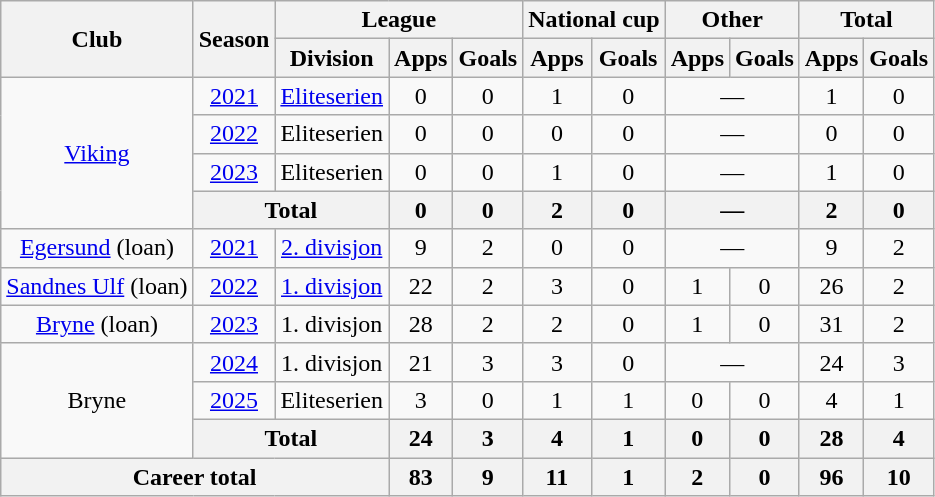<table class="wikitable" style="text-align: center;">
<tr>
<th rowspan=2>Club</th>
<th rowspan=2>Season</th>
<th colspan=3>League</th>
<th colspan=2>National cup</th>
<th colspan=2>Other</th>
<th colspan=2>Total</th>
</tr>
<tr>
<th>Division</th>
<th>Apps</th>
<th>Goals</th>
<th>Apps</th>
<th>Goals</th>
<th>Apps</th>
<th>Goals</th>
<th>Apps</th>
<th>Goals</th>
</tr>
<tr>
<td rowspan=4><a href='#'>Viking</a></td>
<td><a href='#'>2021</a></td>
<td><a href='#'>Eliteserien</a></td>
<td>0</td>
<td>0</td>
<td>1</td>
<td>0</td>
<td colspan=2>—</td>
<td>1</td>
<td>0</td>
</tr>
<tr>
<td><a href='#'>2022</a></td>
<td>Eliteserien</td>
<td>0</td>
<td>0</td>
<td>0</td>
<td>0</td>
<td colspan=2>—</td>
<td>0</td>
<td>0</td>
</tr>
<tr>
<td><a href='#'>2023</a></td>
<td>Eliteserien</td>
<td>0</td>
<td>0</td>
<td>1</td>
<td>0</td>
<td colspan=2>—</td>
<td>1</td>
<td>0</td>
</tr>
<tr>
<th colspan=2>Total</th>
<th>0</th>
<th>0</th>
<th>2</th>
<th>0</th>
<th colspan=2>—</th>
<th>2</th>
<th>0</th>
</tr>
<tr>
<td><a href='#'>Egersund</a> (loan)</td>
<td><a href='#'>2021</a></td>
<td><a href='#'>2. divisjon</a></td>
<td>9</td>
<td>2</td>
<td>0</td>
<td>0</td>
<td colspan=2>—</td>
<td>9</td>
<td>2</td>
</tr>
<tr>
<td><a href='#'>Sandnes Ulf</a> (loan)</td>
<td><a href='#'>2022</a></td>
<td><a href='#'>1. divisjon</a></td>
<td>22</td>
<td>2</td>
<td>3</td>
<td>0</td>
<td>1</td>
<td>0</td>
<td>26</td>
<td>2</td>
</tr>
<tr>
<td><a href='#'>Bryne</a> (loan)</td>
<td><a href='#'>2023</a></td>
<td>1. divisjon</td>
<td>28</td>
<td>2</td>
<td>2</td>
<td>0</td>
<td>1</td>
<td>0</td>
<td>31</td>
<td>2</td>
</tr>
<tr>
<td rowspan=3>Bryne</td>
<td><a href='#'>2024</a></td>
<td>1. divisjon</td>
<td>21</td>
<td>3</td>
<td>3</td>
<td>0</td>
<td colspan=2>—</td>
<td>24</td>
<td>3</td>
</tr>
<tr>
<td><a href='#'>2025</a></td>
<td>Eliteserien</td>
<td>3</td>
<td>0</td>
<td>1</td>
<td>1</td>
<td>0</td>
<td>0</td>
<td>4</td>
<td>1</td>
</tr>
<tr>
<th colspan=2>Total</th>
<th>24</th>
<th>3</th>
<th>4</th>
<th>1</th>
<th>0</th>
<th>0</th>
<th>28</th>
<th>4</th>
</tr>
<tr>
<th colspan=3>Career total</th>
<th>83</th>
<th>9</th>
<th>11</th>
<th>1</th>
<th>2</th>
<th>0</th>
<th>96</th>
<th>10</th>
</tr>
</table>
